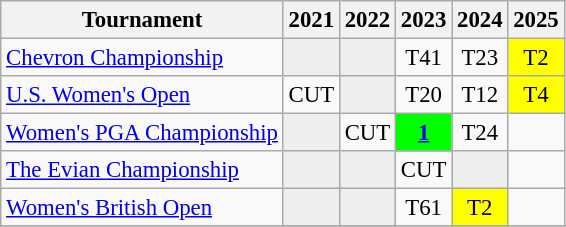<table class="wikitable" style="font-size:95%;text-align:center;">
<tr>
<th>Tournament</th>
<th>2021</th>
<th>2022</th>
<th>2023</th>
<th>2024</th>
<th>2025</th>
</tr>
<tr>
<td align=left><a href='#'>Chevron Championship</a></td>
<td style="background:#eeeeee;"></td>
<td style="background:#eeeeee;"></td>
<td>T41</td>
<td>T23</td>
<td style="background:yellow;">T2</td>
</tr>
<tr>
<td align=left><a href='#'>U.S. Women's Open</a></td>
<td>CUT</td>
<td style="background:#eeeeee;"></td>
<td>T20</td>
<td>T12</td>
<td style="background:yellow;">T4</td>
</tr>
<tr>
<td align=left><a href='#'>Women's PGA Championship</a></td>
<td style="background:#eeeeee;"></td>
<td>CUT</td>
<td style="background:lime;"><strong><a href='#'>1</a></strong></td>
<td>T24</td>
<td></td>
</tr>
<tr>
<td align=left><a href='#'>The Evian Championship</a></td>
<td style="background:#eeeeee;"></td>
<td style="background:#eeeeee;"></td>
<td>CUT</td>
<td style="background:#eeeeee;"></td>
<td></td>
</tr>
<tr>
<td align=left><a href='#'>Women's British Open</a></td>
<td style="background:#eeeeee;"></td>
<td style="background:#eeeeee;"></td>
<td>T61</td>
<td style="background:yellow;">T2</td>
<td></td>
</tr>
<tr>
</tr>
</table>
